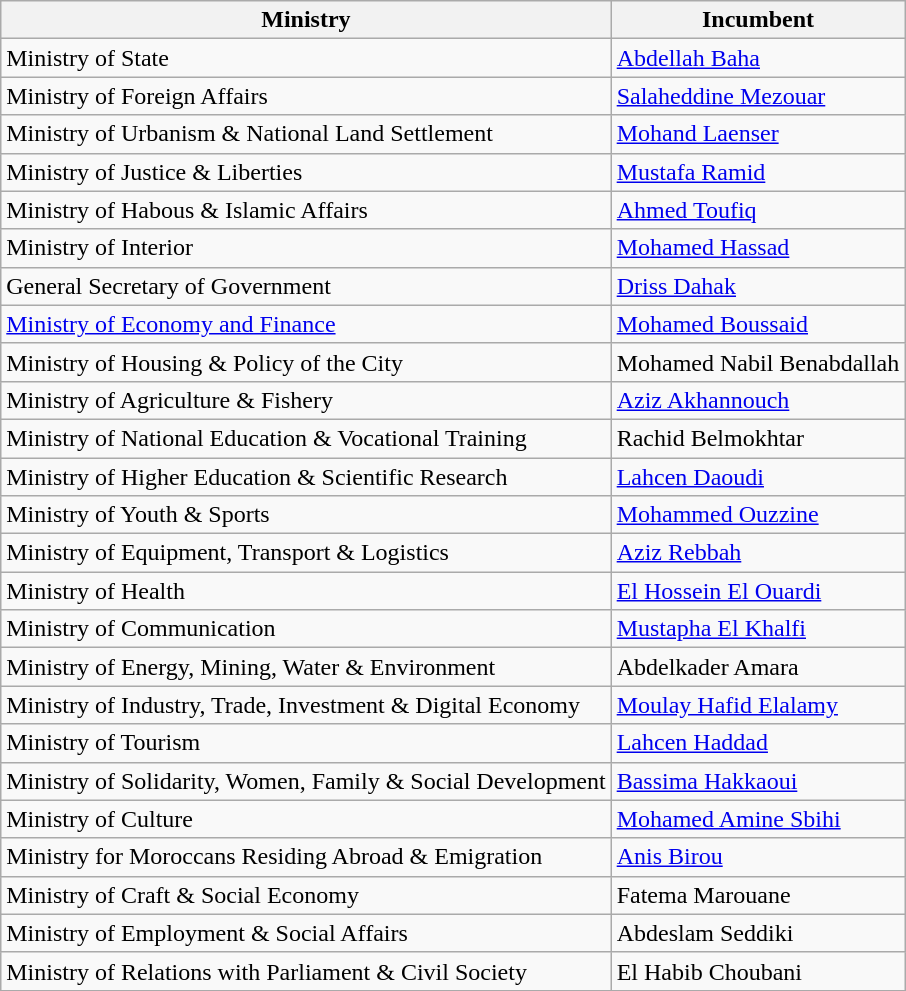<table class="wikitable">
<tr>
<th>Ministry</th>
<th>Incumbent</th>
</tr>
<tr>
<td>Ministry of State</td>
<td><a href='#'>Abdellah Baha</a></td>
</tr>
<tr>
<td>Ministry of Foreign Affairs</td>
<td><a href='#'>Salaheddine Mezouar</a></td>
</tr>
<tr>
<td>Ministry of Urbanism & National Land Settlement</td>
<td><a href='#'>Mohand Laenser</a></td>
</tr>
<tr>
<td>Ministry of Justice & Liberties</td>
<td><a href='#'>Mustafa Ramid</a></td>
</tr>
<tr>
<td>Ministry of Habous & Islamic Affairs</td>
<td><a href='#'>Ahmed Toufiq</a></td>
</tr>
<tr>
<td>Ministry of Interior</td>
<td><a href='#'>Mohamed Hassad</a></td>
</tr>
<tr>
<td>General Secretary of Government</td>
<td><a href='#'>Driss Dahak</a></td>
</tr>
<tr>
<td><a href='#'>Ministry of Economy and Finance</a></td>
<td><a href='#'>Mohamed Boussaid</a></td>
</tr>
<tr>
<td>Ministry of Housing & Policy of the City</td>
<td>Mohamed Nabil Benabdallah</td>
</tr>
<tr>
<td>Ministry of Agriculture & Fishery</td>
<td><a href='#'>Aziz Akhannouch</a></td>
</tr>
<tr>
<td>Ministry of National Education & Vocational Training</td>
<td>Rachid Belmokhtar</td>
</tr>
<tr>
<td>Ministry of Higher Education & Scientific Research</td>
<td><a href='#'>Lahcen Daoudi</a></td>
</tr>
<tr>
<td>Ministry of Youth & Sports</td>
<td><a href='#'>Mohammed Ouzzine</a></td>
</tr>
<tr>
<td>Ministry of Equipment, Transport & Logistics</td>
<td><a href='#'>Aziz Rebbah</a></td>
</tr>
<tr>
<td>Ministry of Health</td>
<td><a href='#'>El Hossein El Ouardi</a></td>
</tr>
<tr>
<td>Ministry of Communication</td>
<td><a href='#'>Mustapha El Khalfi</a></td>
</tr>
<tr>
<td>Ministry of Energy, Mining, Water & Environment</td>
<td>Abdelkader Amara</td>
</tr>
<tr>
<td>Ministry of Industry, Trade, Investment & Digital Economy</td>
<td><a href='#'>Moulay Hafid Elalamy</a></td>
</tr>
<tr>
<td>Ministry of Tourism</td>
<td><a href='#'>Lahcen Haddad</a></td>
</tr>
<tr>
<td>Ministry of Solidarity, Women, Family & Social Development</td>
<td><a href='#'>Bassima Hakkaoui</a></td>
</tr>
<tr>
<td>Ministry of Culture</td>
<td><a href='#'>Mohamed Amine Sbihi</a></td>
</tr>
<tr>
<td>Ministry for Moroccans Residing Abroad & Emigration</td>
<td><a href='#'>Anis Birou</a></td>
</tr>
<tr>
<td>Ministry of Craft & Social Economy</td>
<td>Fatema Marouane</td>
</tr>
<tr>
<td>Ministry of Employment & Social Affairs</td>
<td>Abdeslam Seddiki</td>
</tr>
<tr>
<td>Ministry of Relations with Parliament & Civil Society</td>
<td>El Habib Choubani</td>
</tr>
</table>
